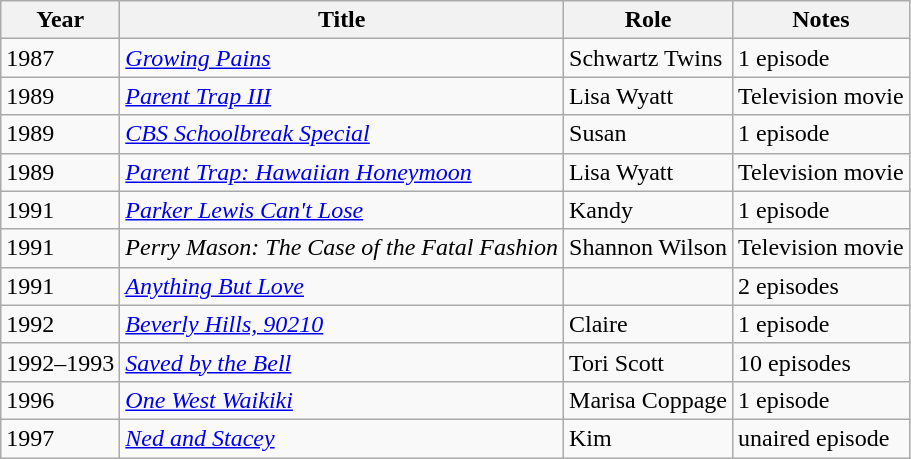<table class="wikitable">
<tr>
<th>Year</th>
<th>Title</th>
<th>Role</th>
<th>Notes</th>
</tr>
<tr>
<td>1987</td>
<td><em><a href='#'>Growing Pains</a></em></td>
<td>Schwartz Twins</td>
<td>1 episode</td>
</tr>
<tr>
<td>1989</td>
<td><em><a href='#'>Parent Trap III</a></em></td>
<td>Lisa Wyatt</td>
<td>Television movie</td>
</tr>
<tr>
<td>1989</td>
<td><em><a href='#'>CBS Schoolbreak Special</a></em></td>
<td>Susan</td>
<td>1 episode</td>
</tr>
<tr>
<td>1989</td>
<td><em><a href='#'>Parent Trap: Hawaiian Honeymoon</a></em></td>
<td>Lisa Wyatt</td>
<td>Television movie</td>
</tr>
<tr>
<td>1991</td>
<td><em><a href='#'>Parker Lewis Can't Lose</a></em></td>
<td>Kandy</td>
<td>1 episode</td>
</tr>
<tr>
<td>1991</td>
<td><em>Perry Mason: The Case of the Fatal Fashion</em></td>
<td>Shannon Wilson</td>
<td>Television movie</td>
</tr>
<tr>
<td>1991</td>
<td><em><a href='#'>Anything But Love</a></em></td>
<td></td>
<td>2 episodes</td>
</tr>
<tr>
<td>1992</td>
<td><em><a href='#'>Beverly Hills, 90210</a></em></td>
<td>Claire</td>
<td>1 episode</td>
</tr>
<tr>
<td>1992–1993</td>
<td><em><a href='#'>Saved by the Bell</a></em></td>
<td>Tori Scott</td>
<td>10 episodes</td>
</tr>
<tr>
<td>1996</td>
<td><em><a href='#'>One West Waikiki</a></em></td>
<td>Marisa Coppage</td>
<td>1 episode</td>
</tr>
<tr>
<td>1997</td>
<td><em><a href='#'>Ned and Stacey</a></em></td>
<td>Kim</td>
<td>unaired episode</td>
</tr>
</table>
